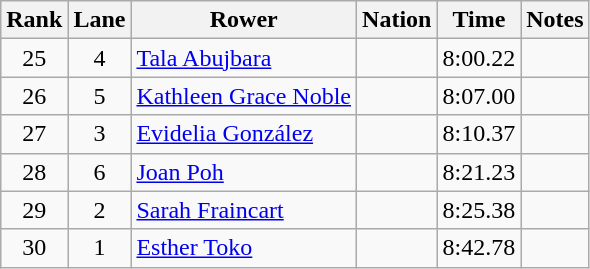<table class="wikitable sortable" style="text-align:center">
<tr>
<th>Rank</th>
<th>Lane</th>
<th>Rower</th>
<th>Nation</th>
<th>Time</th>
<th>Notes</th>
</tr>
<tr>
<td>25</td>
<td>4</td>
<td align=left><a href='#'>Tala Abujbara</a></td>
<td align=left></td>
<td>8:00.22</td>
<td></td>
</tr>
<tr>
<td>26</td>
<td>5</td>
<td align=left><a href='#'>Kathleen Grace Noble</a></td>
<td align=left></td>
<td>8:07.00</td>
<td></td>
</tr>
<tr>
<td>27</td>
<td>3</td>
<td align=left><a href='#'>Evidelia González</a></td>
<td align=left></td>
<td>8:10.37</td>
<td></td>
</tr>
<tr>
<td>28</td>
<td>6</td>
<td align=left><a href='#'>Joan Poh</a></td>
<td align=left></td>
<td>8:21.23</td>
<td></td>
</tr>
<tr>
<td>29</td>
<td>2</td>
<td align=left><a href='#'>Sarah Fraincart</a></td>
<td align=left></td>
<td>8:25.38</td>
<td></td>
</tr>
<tr>
<td>30</td>
<td>1</td>
<td align=left><a href='#'>Esther Toko</a></td>
<td align=left></td>
<td>8:42.78</td>
<td></td>
</tr>
</table>
